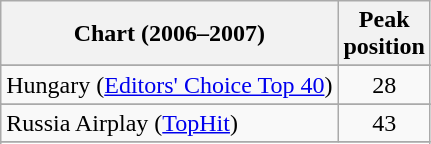<table class="wikitable sortable">
<tr>
<th>Chart (2006–2007)</th>
<th>Peak<br>position</th>
</tr>
<tr>
</tr>
<tr>
</tr>
<tr>
</tr>
<tr>
</tr>
<tr>
</tr>
<tr>
</tr>
<tr>
</tr>
<tr>
</tr>
<tr>
</tr>
<tr>
</tr>
<tr>
</tr>
<tr>
</tr>
<tr>
<td>Hungary (<a href='#'>Editors' Choice Top 40</a>)</td>
<td style="text-align:center;">28</td>
</tr>
<tr>
</tr>
<tr>
</tr>
<tr>
</tr>
<tr>
</tr>
<tr>
</tr>
<tr>
<td>Russia Airplay (<a href='#'>TopHit</a>)</td>
<td style="text-align:center;">43</td>
</tr>
<tr>
</tr>
<tr>
</tr>
<tr>
</tr>
<tr>
</tr>
<tr>
</tr>
<tr>
</tr>
<tr>
</tr>
<tr>
</tr>
<tr>
</tr>
<tr>
</tr>
<tr>
</tr>
</table>
